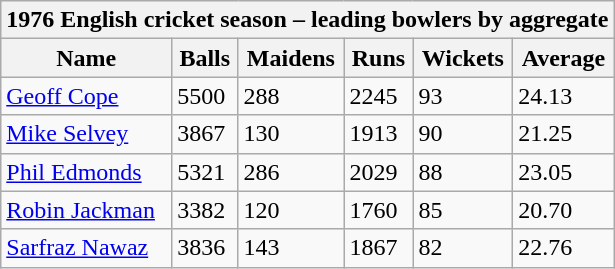<table class="wikitable">
<tr>
<th bgcolor="#efefef" colspan="7">1976 English cricket season – leading bowlers by aggregate</th>
</tr>
<tr bgcolor="#efefef">
<th>Name</th>
<th>Balls</th>
<th>Maidens</th>
<th>Runs</th>
<th>Wickets</th>
<th>Average</th>
</tr>
<tr>
<td><a href='#'>Geoff Cope</a></td>
<td>5500</td>
<td>288</td>
<td>2245</td>
<td>93</td>
<td>24.13</td>
</tr>
<tr>
<td><a href='#'>Mike Selvey</a></td>
<td>3867</td>
<td>130</td>
<td>1913</td>
<td>90</td>
<td>21.25</td>
</tr>
<tr>
<td><a href='#'>Phil Edmonds</a></td>
<td>5321</td>
<td>286</td>
<td>2029</td>
<td>88</td>
<td>23.05</td>
</tr>
<tr>
<td><a href='#'>Robin Jackman</a></td>
<td>3382</td>
<td>120</td>
<td>1760</td>
<td>85</td>
<td>20.70</td>
</tr>
<tr>
<td><a href='#'>Sarfraz Nawaz</a></td>
<td>3836</td>
<td>143</td>
<td>1867</td>
<td>82</td>
<td>22.76</td>
</tr>
</table>
